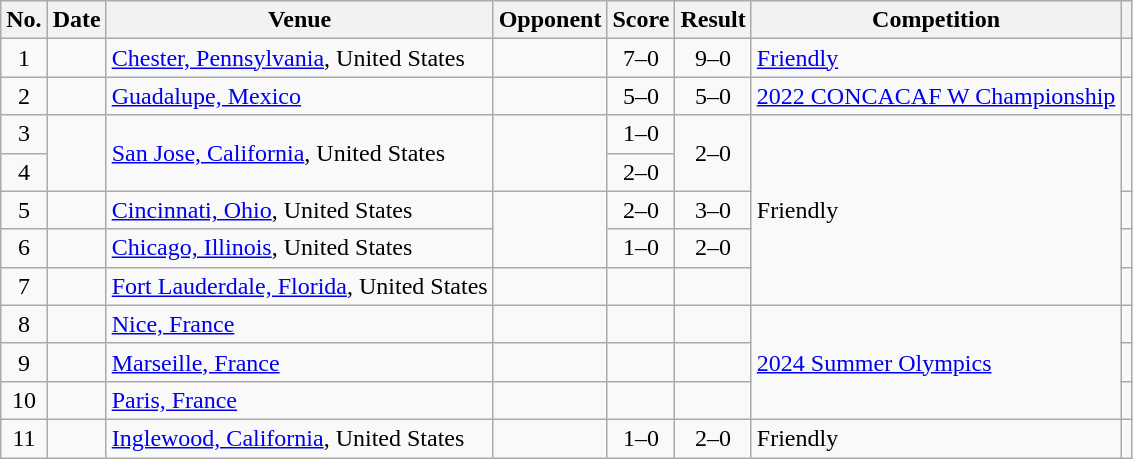<table class="wikitable sortable">
<tr>
<th scope="col">No.</th>
<th scope="col">Date</th>
<th scope="col">Venue</th>
<th scope="col">Opponent</th>
<th scope="col">Score</th>
<th scope="col">Result</th>
<th scope="col">Competition</th>
<th scope="col" class="unsortable"></th>
</tr>
<tr>
<td style="text-align:center;">1</td>
<td></td>
<td><a href='#'>Chester, Pennsylvania</a>, United States</td>
<td></td>
<td style="text-align:center;">7–0</td>
<td style="text-align:center;">9–0</td>
<td><a href='#'>Friendly</a></td>
<td style="text-align:center;"></td>
</tr>
<tr>
<td style="text-align:center;">2</td>
<td></td>
<td><a href='#'>Guadalupe, Mexico</a></td>
<td></td>
<td style="text-align:center;">5–0</td>
<td style="text-align:center;">5–0</td>
<td><a href='#'>2022 CONCACAF W Championship</a></td>
<td style="text-align:center;"></td>
</tr>
<tr>
<td style="text-align:center;">3</td>
<td rowspan=2></td>
<td rowspan=2><a href='#'>San Jose, California</a>, United States</td>
<td rowspan=2></td>
<td style="text-align:center;">1–0</td>
<td rowspan=2 style="text-align:center;">2–0</td>
<td rowspan=5>Friendly</td>
<td rowspan=2 style="text-align:center;"></td>
</tr>
<tr>
<td style="text-align:center;">4</td>
<td style="text-align:center;">2–0</td>
</tr>
<tr>
<td style="text-align:center;">5</td>
<td></td>
<td><a href='#'>Cincinnati, Ohio</a>, United States</td>
<td rowspan=2></td>
<td style="text-align:center;">2–0</td>
<td style="text-align:center;">3–0</td>
<td style="text-align:center;"></td>
</tr>
<tr>
<td style="text-align:center;">6</td>
<td></td>
<td><a href='#'>Chicago, Illinois</a>, United States</td>
<td style="text-align:center;">1–0</td>
<td style="text-align:center;">2–0</td>
<td style="text-align:center;"></td>
</tr>
<tr>
<td align=center>7</td>
<td></td>
<td><a href='#'>Fort Lauderdale, Florida</a>, United States</td>
<td></td>
<td></td>
<td></td>
<td style="text-align:center;"></td>
</tr>
<tr>
<td align=center>8</td>
<td></td>
<td><a href='#'>Nice, France</a></td>
<td></td>
<td></td>
<td></td>
<td rowspan=3><a href='#'>2024 Summer Olympics</a></td>
<td style="text-align:center;"></td>
</tr>
<tr>
<td align=center>9</td>
<td></td>
<td><a href='#'>Marseille, France</a></td>
<td></td>
<td></td>
<td></td>
<td style="text-align:center;"></td>
</tr>
<tr>
<td align=center>10</td>
<td></td>
<td><a href='#'>Paris, France</a></td>
<td></td>
<td></td>
<td></td>
<td style="text-align:center;"></td>
</tr>
<tr>
<td style="text-align:center;">11</td>
<td></td>
<td><a href='#'>Inglewood, California</a>, United States</td>
<td></td>
<td style="text-align:center;">1–0</td>
<td style="text-align:center;">2–0</td>
<td>Friendly</td>
<td style="text-align:center;"></td>
</tr>
</table>
